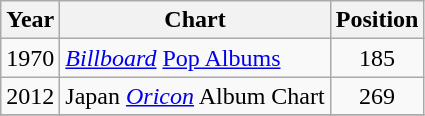<table class="wikitable">
<tr>
<th align="left">Year</th>
<th align="left">Chart</th>
<th align="left">Position</th>
</tr>
<tr>
<td>1970</td>
<td><em><a href='#'>Billboard</a></em> <a href='#'>Pop Albums</a></td>
<td align="center">185</td>
</tr>
<tr>
<td>2012</td>
<td>Japan <em><a href='#'>Oricon</a></em> Album Chart</td>
<td align="center">269</td>
</tr>
<tr>
</tr>
</table>
